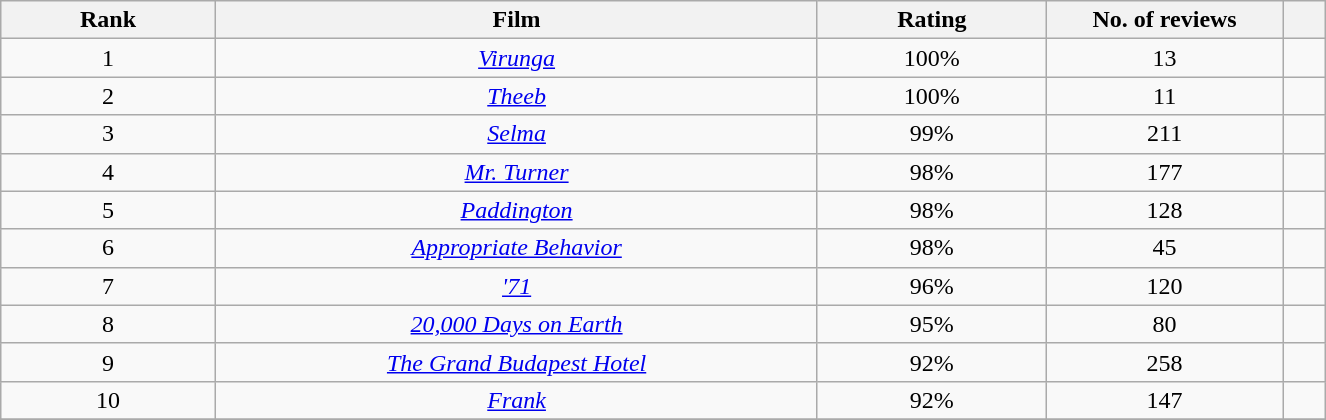<table class="wikitable sortable plainrowheaders" width="70%" style="text-align:center; margin: 1em auto 1em auto;">
<tr>
<th width=5%>Rank</th>
<th width=14%>Film</th>
<th width=5%>Rating</th>
<th width=5%>No. of reviews</th>
<th style="width:1%;"></th>
</tr>
<tr>
<td>1</td>
<td><em><a href='#'>Virunga</a></em></td>
<td>100%</td>
<td>13</td>
<td style="text-align:center"></td>
</tr>
<tr>
<td>2</td>
<td><em><a href='#'>Theeb</a></em></td>
<td>100%</td>
<td>11</td>
<td style="text-align:center"></td>
</tr>
<tr>
<td>3</td>
<td><em><a href='#'>Selma</a></em></td>
<td>99%</td>
<td>211</td>
<td style="text-align:center"></td>
</tr>
<tr>
<td>4</td>
<td><em><a href='#'>Mr. Turner</a></em></td>
<td>98%</td>
<td>177</td>
<td style="text-align:center"></td>
</tr>
<tr>
<td>5</td>
<td><em><a href='#'>Paddington</a></em></td>
<td>98%</td>
<td>128</td>
<td style="text-align:center"></td>
</tr>
<tr>
<td>6</td>
<td><em><a href='#'>Appropriate Behavior</a></em></td>
<td>98%</td>
<td>45</td>
<td style="text-align:center"></td>
</tr>
<tr>
<td>7</td>
<td><em><a href='#'>'71</a></em></td>
<td>96%</td>
<td>120</td>
<td style="text-align:center"></td>
</tr>
<tr>
<td>8</td>
<td><em><a href='#'>20,000 Days on Earth</a></em></td>
<td>95%</td>
<td>80</td>
<td style="text-align:center"></td>
</tr>
<tr>
<td>9</td>
<td><em><a href='#'>The Grand Budapest Hotel</a></em></td>
<td>92%</td>
<td>258</td>
<td style="text-align:center"></td>
</tr>
<tr>
<td>10</td>
<td><em><a href='#'>Frank</a></em></td>
<td>92%</td>
<td>147</td>
<td style="text-align:center"></td>
</tr>
<tr>
</tr>
</table>
